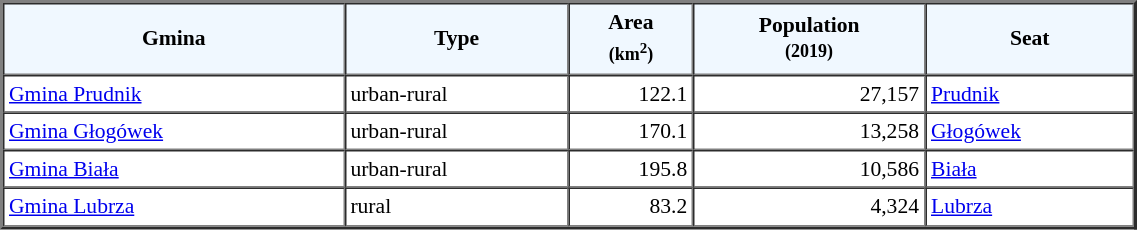<table width="60%" border="2" cellpadding="3" cellspacing="0" style="font-size:90%;line-height:120%;">
<tr bgcolor="F0F8FF">
<td style="text-align:center;"><strong>Gmina</strong></td>
<td style="text-align:center;"><strong>Type</strong></td>
<td style="text-align:center;"><strong>Area<br><small>(km<sup>2</sup>)</small></strong></td>
<td style="text-align:center;"><strong>Population<br><small>(2019)</small></strong></td>
<td style="text-align:center;"><strong>Seat</strong></td>
</tr>
<tr>
<td><a href='#'>Gmina Prudnik</a></td>
<td>urban-rural</td>
<td style="text-align:right;">122.1</td>
<td style="text-align:right;">27,157</td>
<td><a href='#'>Prudnik</a></td>
</tr>
<tr>
<td><a href='#'>Gmina Głogówek</a></td>
<td>urban-rural</td>
<td style="text-align:right;">170.1</td>
<td style="text-align:right;">13,258</td>
<td><a href='#'>Głogówek</a></td>
</tr>
<tr>
<td><a href='#'>Gmina Biała</a></td>
<td>urban-rural</td>
<td style="text-align:right;">195.8</td>
<td style="text-align:right;">10,586</td>
<td><a href='#'>Biała</a></td>
</tr>
<tr>
<td><a href='#'>Gmina Lubrza</a></td>
<td>rural</td>
<td style="text-align:right;">83.2</td>
<td style="text-align:right;">4,324</td>
<td><a href='#'>Lubrza</a></td>
</tr>
<tr>
</tr>
</table>
